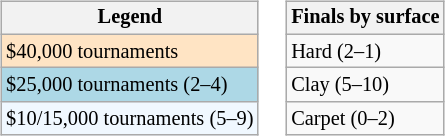<table>
<tr valign=top>
<td><br><table class=wikitable style="font-size:85%">
<tr>
<th>Legend</th>
</tr>
<tr style="background:#ffe4c4;">
<td>$40,000 tournaments</td>
</tr>
<tr style="background:lightblue;">
<td>$25,000 tournaments (2–4)</td>
</tr>
<tr style="background:#f0f8ff;">
<td>$10/15,000 tournaments (5–9)</td>
</tr>
</table>
</td>
<td><br><table class=wikitable style="font-size:85%">
<tr>
<th>Finals by surface</th>
</tr>
<tr>
<td>Hard (2–1)</td>
</tr>
<tr>
<td>Clay (5–10)</td>
</tr>
<tr>
<td>Carpet (0–2)</td>
</tr>
</table>
</td>
</tr>
</table>
